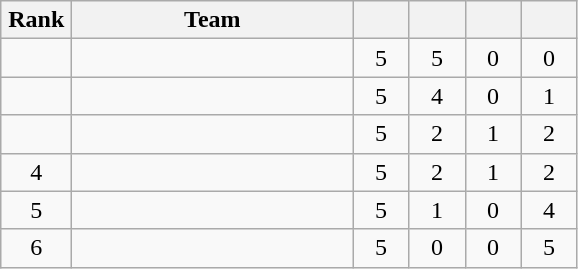<table class="wikitable" style="text-align: center;">
<tr>
<th width=40>Rank</th>
<th width=180>Team</th>
<th width=30></th>
<th width=30></th>
<th width=30></th>
<th width=30></th>
</tr>
<tr>
<td></td>
<td align=left></td>
<td>5</td>
<td>5</td>
<td>0</td>
<td>0</td>
</tr>
<tr>
<td></td>
<td align=left></td>
<td>5</td>
<td>4</td>
<td>0</td>
<td>1</td>
</tr>
<tr>
<td></td>
<td align=left></td>
<td>5</td>
<td>2</td>
<td>1</td>
<td>2</td>
</tr>
<tr>
<td>4</td>
<td align=left></td>
<td>5</td>
<td>2</td>
<td>1</td>
<td>2</td>
</tr>
<tr>
<td>5</td>
<td align=left></td>
<td>5</td>
<td>1</td>
<td>0</td>
<td>4</td>
</tr>
<tr>
<td>6</td>
<td align=left></td>
<td>5</td>
<td>0</td>
<td>0</td>
<td>5</td>
</tr>
</table>
